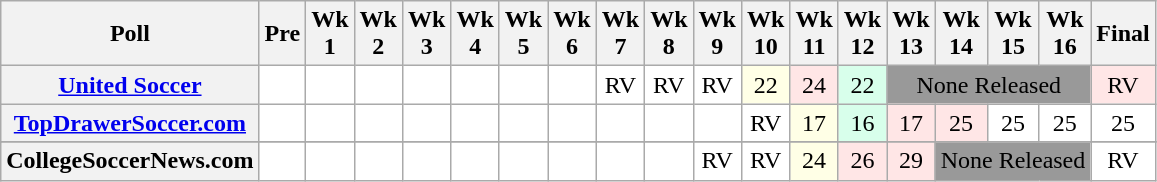<table class="wikitable" style="white-space:nowrap;text-align:center;">
<tr>
<th>Poll</th>
<th>Pre</th>
<th>Wk<br>1</th>
<th>Wk<br>2</th>
<th>Wk<br>3</th>
<th>Wk<br>4</th>
<th>Wk<br>5</th>
<th>Wk<br>6</th>
<th>Wk<br>7</th>
<th>Wk<br>8</th>
<th>Wk<br>9</th>
<th>Wk<br>10</th>
<th>Wk<br>11</th>
<th>Wk<br>12</th>
<th>Wk<br>13</th>
<th>Wk<br>14</th>
<th>Wk<br>15</th>
<th>Wk<br>16</th>
<th>Final<br></th>
</tr>
<tr>
<th><a href='#'>United Soccer</a></th>
<td style="background:#FFF;"></td>
<td style="background:#FFF;"></td>
<td style="background:#FFF;"></td>
<td style="background:#FFF;"></td>
<td style="background:#FFF;"></td>
<td style="background:#FFF;"></td>
<td style="background:#FFF;"></td>
<td style="background:#FFF;"> RV</td>
<td style="background:#FFF;"> RV</td>
<td style="background:#FFF;"> RV</td>
<td style="background:#FFFFE6;"> 22</td>
<td style="background:#FFE6E6;"> 24</td>
<td style="background:#D8FFEB;"> 22</td>
<td colspan=4 style="background:#999;">None Released</td>
<td style="background:#FFE6E6;">RV</td>
</tr>
<tr>
<th><a href='#'>TopDrawerSoccer.com</a></th>
<td style="background:#FFF;"></td>
<td style="background:#FFF;"></td>
<td style="background:#FFF;"></td>
<td style="background:#FFF;"></td>
<td style="background:#FFF;"></td>
<td style="background:#FFF;"></td>
<td style="background:#FFF;"></td>
<td style="background:#FFF;"></td>
<td style="background:#FFF;"></td>
<td style="background:#FFF;"></td>
<td style="background:#FFF;">RV </td>
<td style="background:#FFFFE6;">17 </td>
<td style="background:#D8FFEB;">16 </td>
<td style="background:#FFE6E6;">17 </td>
<td style="background:#FFE6E6;">25 </td>
<td style="background:#FFFFFF;">25 </td>
<td style="background:#FFFFFF;">25 </td>
<td style="background:#FFFFFF;">25 </td>
</tr>
<tr>
</tr>
<tr>
<th>CollegeSoccerNews.com </th>
<td style="background:#FFF;"></td>
<td style="background:#FFF;"></td>
<td style="background:#FFF;"></td>
<td style="background:#FFF;"></td>
<td style="background:#FFF;"></td>
<td style="background:#FFF;"></td>
<td style="background:#FFF;"></td>
<td style="background:#FFF;"></td>
<td style="background:#FFF;"></td>
<td style="background:#FFF;">RV </td>
<td style="background:#FFF;">RV </td>
<td style="background:#FFFFE6;">24 </td>
<td style="background:#FFE6E6;">26 </td>
<td style="background:#FFE6E6;">29 </td>
<td colspan=3 style="background:#999;">None Released</td>
<td style="background:#FFFFFF;">RV </td>
</tr>
</table>
